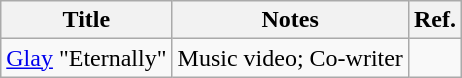<table class="wikitable">
<tr>
<th>Title</th>
<th>Notes</th>
<th>Ref.</th>
</tr>
<tr>
<td><a href='#'>Glay</a> "Eternally"</td>
<td>Music video; Co-writer</td>
<td></td>
</tr>
</table>
